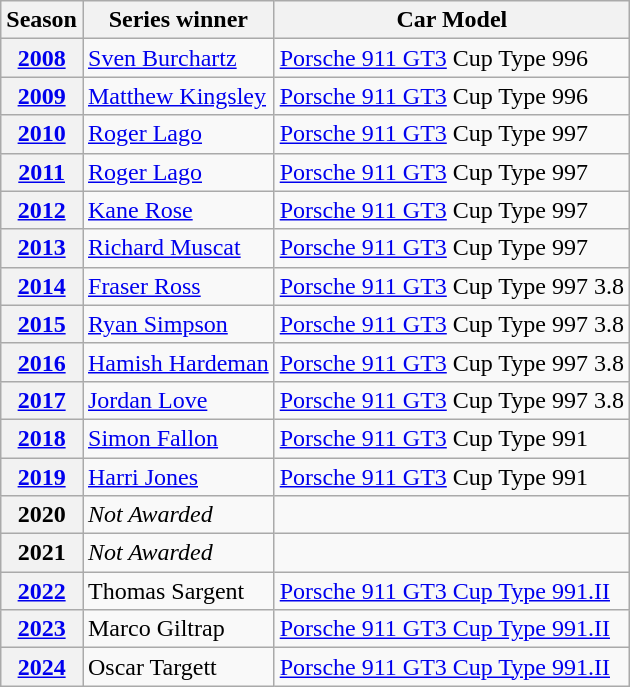<table class="wikitable">
<tr>
<th>Season</th>
<th>Series winner</th>
<th>Car Model</th>
</tr>
<tr>
<th><a href='#'>2008</a></th>
<td> <a href='#'>Sven Burchartz</a></td>
<td><a href='#'>Porsche 911 GT3</a> Cup Type 996</td>
</tr>
<tr>
<th><a href='#'>2009</a></th>
<td> <a href='#'>Matthew Kingsley</a></td>
<td><a href='#'>Porsche 911 GT3</a> Cup Type 996</td>
</tr>
<tr>
<th><a href='#'>2010</a></th>
<td> <a href='#'>Roger Lago</a></td>
<td><a href='#'>Porsche 911 GT3</a> Cup Type 997</td>
</tr>
<tr>
<th><a href='#'>2011</a></th>
<td> <a href='#'>Roger Lago</a></td>
<td><a href='#'>Porsche 911 GT3</a> Cup Type 997</td>
</tr>
<tr>
<th><a href='#'>2012</a></th>
<td> <a href='#'>Kane Rose</a></td>
<td><a href='#'>Porsche 911 GT3</a> Cup Type 997</td>
</tr>
<tr>
<th><a href='#'>2013</a></th>
<td> <a href='#'>Richard Muscat</a></td>
<td><a href='#'>Porsche 911 GT3</a> Cup Type 997</td>
</tr>
<tr>
<th><a href='#'>2014</a></th>
<td> <a href='#'>Fraser Ross</a></td>
<td><a href='#'>Porsche 911 GT3</a> Cup Type 997 3.8</td>
</tr>
<tr>
<th><a href='#'>2015</a></th>
<td> <a href='#'>Ryan Simpson</a></td>
<td><a href='#'>Porsche 911 GT3</a> Cup Type 997 3.8</td>
</tr>
<tr>
<th><a href='#'>2016</a></th>
<td> <a href='#'>Hamish Hardeman</a></td>
<td><a href='#'>Porsche 911 GT3</a> Cup Type 997 3.8</td>
</tr>
<tr>
<th><a href='#'>2017</a></th>
<td> <a href='#'>Jordan Love</a></td>
<td><a href='#'>Porsche 911 GT3</a> Cup Type 997 3.8</td>
</tr>
<tr>
<th><a href='#'>2018</a></th>
<td> <a href='#'>Simon Fallon</a></td>
<td><a href='#'>Porsche 911 GT3</a> Cup Type 991</td>
</tr>
<tr>
<th><a href='#'>2019</a></th>
<td> <a href='#'>Harri Jones</a></td>
<td><a href='#'>Porsche 911 GT3</a> Cup Type 991</td>
</tr>
<tr>
<th>2020</th>
<td><em>Not Awarded</em></td>
<td></td>
</tr>
<tr>
<th>2021</th>
<td><em>Not Awarded</em></td>
<td></td>
</tr>
<tr>
<th><a href='#'>2022</a></th>
<td> Thomas Sargent</td>
<td><a href='#'>Porsche 911 GT3 Cup Type 991.II</a></td>
</tr>
<tr>
<th><a href='#'>2023</a></th>
<td> Marco Giltrap</td>
<td><a href='#'>Porsche 911 GT3 Cup Type 991.II</a></td>
</tr>
<tr>
<th><a href='#'>2024</a></th>
<td> Oscar Targett</td>
<td><a href='#'>Porsche 911 GT3 Cup Type 991.II</a></td>
</tr>
</table>
